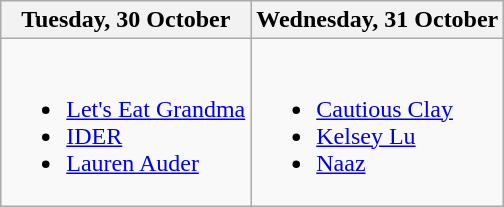<table class="wikitable">
<tr>
<th>Tuesday, 30 October</th>
<th>Wednesday, 31 October</th>
</tr>
<tr valign="top">
<td><br><ul><li><a href='#'>Let's Eat Grandma</a></li><li><a href='#'>IDER</a></li><li><a href='#'>Lauren Auder</a></li></ul></td>
<td><br><ul><li><a href='#'>Cautious Clay</a></li><li><a href='#'>Kelsey Lu</a></li><li><a href='#'>Naaz</a></li></ul></td>
</tr>
</table>
